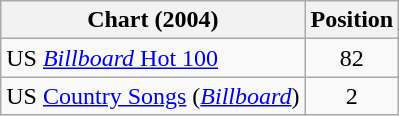<table class="wikitable sortable">
<tr>
<th scope="col">Chart (2004)</th>
<th scope="col">Position</th>
</tr>
<tr>
<td>US <a href='#'><em>Billboard</em> Hot 100</a></td>
<td align="center">82</td>
</tr>
<tr>
<td>US <a href='#'>Country Songs</a> (<em><a href='#'>Billboard</a></em>)</td>
<td align="center">2</td>
</tr>
</table>
